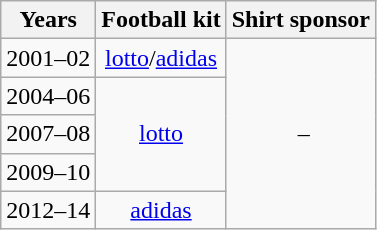<table class="wikitable" style="text-align: center">
<tr>
<th>Years</th>
<th>Football kit</th>
<th>Shirt sponsor</th>
</tr>
<tr>
<td>2001–02</td>
<td><a href='#'>lotto</a>/<a href='#'>adidas</a></td>
<td rowspan=5> –</td>
</tr>
<tr>
<td>2004–06</td>
<td rowspan=3><a href='#'>lotto</a></td>
</tr>
<tr>
<td>2007–08</td>
</tr>
<tr>
<td>2009–10</td>
</tr>
<tr>
<td>2012–14</td>
<td><a href='#'>adidas</a></td>
</tr>
</table>
